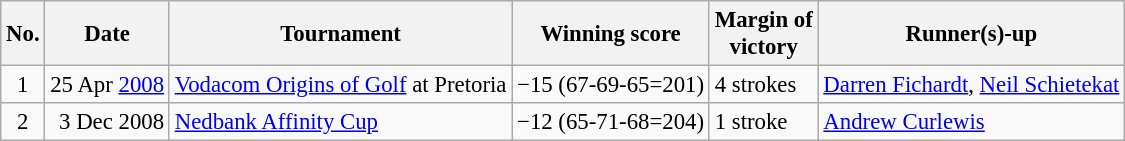<table class="wikitable" style="font-size:95%;">
<tr>
<th>No.</th>
<th>Date</th>
<th>Tournament</th>
<th>Winning score</th>
<th>Margin of<br>victory</th>
<th>Runner(s)-up</th>
</tr>
<tr>
<td align=center>1</td>
<td align=right>25 Apr <a href='#'>2008</a></td>
<td><a href='#'>Vodacom Origins of Golf</a> at Pretoria</td>
<td>−15 (67-69-65=201)</td>
<td>4 strokes</td>
<td> <a href='#'>Darren Fichardt</a>,  <a href='#'>Neil Schietekat</a></td>
</tr>
<tr>
<td align=center>2</td>
<td align=right>3 Dec 2008</td>
<td><a href='#'>Nedbank Affinity Cup</a></td>
<td>−12 (65-71-68=204)</td>
<td>1 stroke</td>
<td> <a href='#'>Andrew Curlewis</a></td>
</tr>
</table>
